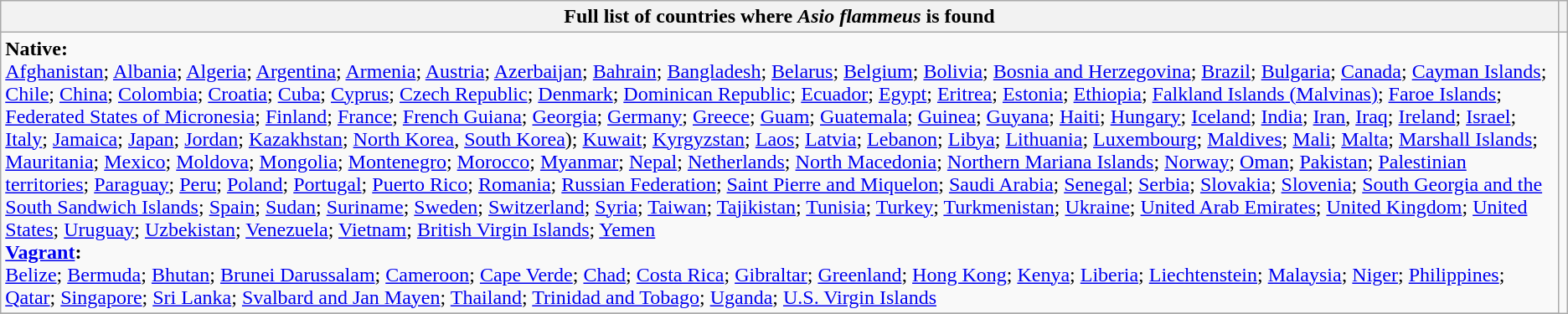<table class="mw-collapsible mw-collapsed wikitable">
<tr>
<th>Full list of countries where <em>Asio flammeus</em> is found</th>
<th></th>
</tr>
<tr>
<td><strong>Native:</strong><br><a href='#'>Afghanistan</a>; <a href='#'>Albania</a>; <a href='#'>Algeria</a>; <a href='#'>Argentina</a>; <a href='#'>Armenia</a>; <a href='#'>Austria</a>; <a href='#'>Azerbaijan</a>; <a href='#'>Bahrain</a>; <a href='#'>Bangladesh</a>; <a href='#'>Belarus</a>; <a href='#'>Belgium</a>; <a href='#'>Bolivia</a>; <a href='#'>Bosnia and Herzegovina</a>; <a href='#'>Brazil</a>; <a href='#'>Bulgaria</a>; <a href='#'>Canada</a>; <a href='#'>Cayman Islands</a>; <a href='#'>Chile</a>; <a href='#'>China</a>; <a href='#'>Colombia</a>; <a href='#'>Croatia</a>; <a href='#'>Cuba</a>; <a href='#'>Cyprus</a>; <a href='#'>Czech Republic</a>; <a href='#'>Denmark</a>; <a href='#'>Dominican Republic</a>; <a href='#'>Ecuador</a>; <a href='#'>Egypt</a>; <a href='#'>Eritrea</a>; <a href='#'>Estonia</a>; <a href='#'>Ethiopia</a>; <a href='#'>Falkland Islands (Malvinas)</a>; <a href='#'>Faroe Islands</a>; <a href='#'>Federated States of Micronesia</a>; <a href='#'>Finland</a>; <a href='#'>France</a>; <a href='#'>French Guiana</a>; <a href='#'>Georgia</a>; <a href='#'>Germany</a>; <a href='#'>Greece</a>; <a href='#'>Guam</a>; <a href='#'>Guatemala</a>; <a href='#'>Guinea</a>; <a href='#'>Guyana</a>; <a href='#'>Haiti</a>; <a href='#'>Hungary</a>; <a href='#'>Iceland</a>; <a href='#'>India</a>; <a href='#'>Iran</a>, <a href='#'>Iraq</a>; <a href='#'>Ireland</a>; <a href='#'>Israel</a>; <a href='#'>Italy</a>; <a href='#'>Jamaica</a>; <a href='#'>Japan</a>; <a href='#'>Jordan</a>; <a href='#'>Kazakhstan</a>; <a href='#'>North Korea</a>, <a href='#'>South Korea</a>); <a href='#'>Kuwait</a>; <a href='#'>Kyrgyzstan</a>; <a href='#'>Laos</a>; <a href='#'>Latvia</a>; <a href='#'>Lebanon</a>; <a href='#'>Libya</a>; <a href='#'>Lithuania</a>; <a href='#'>Luxembourg</a>; <a href='#'>Maldives</a>; <a href='#'>Mali</a>; <a href='#'>Malta</a>; <a href='#'>Marshall Islands</a>; <a href='#'>Mauritania</a>; <a href='#'>Mexico</a>; <a href='#'>Moldova</a>; <a href='#'>Mongolia</a>; <a href='#'>Montenegro</a>; <a href='#'>Morocco</a>; <a href='#'>Myanmar</a>; <a href='#'>Nepal</a>; <a href='#'>Netherlands</a>; <a href='#'>North Macedonia</a>; <a href='#'>Northern Mariana Islands</a>; <a href='#'>Norway</a>; <a href='#'>Oman</a>; <a href='#'>Pakistan</a>; <a href='#'>Palestinian territories</a>; <a href='#'>Paraguay</a>; <a href='#'>Peru</a>; <a href='#'>Poland</a>; <a href='#'>Portugal</a>; <a href='#'>Puerto Rico</a>; <a href='#'>Romania</a>; <a href='#'>Russian Federation</a>; <a href='#'>Saint Pierre and Miquelon</a>; <a href='#'>Saudi Arabia</a>; <a href='#'>Senegal</a>; <a href='#'>Serbia</a>; <a href='#'>Slovakia</a>; <a href='#'>Slovenia</a>; <a href='#'>South Georgia and the South Sandwich Islands</a>; <a href='#'>Spain</a>; <a href='#'>Sudan</a>; <a href='#'>Suriname</a>; <a href='#'>Sweden</a>; <a href='#'>Switzerland</a>; <a href='#'>Syria</a>; <a href='#'>Taiwan</a>; <a href='#'>Tajikistan</a>; <a href='#'>Tunisia</a>; <a href='#'>Turkey</a>; <a href='#'>Turkmenistan</a>; <a href='#'>Ukraine</a>; <a href='#'>United Arab Emirates</a>; <a href='#'>United Kingdom</a>; <a href='#'>United States</a>; <a href='#'>Uruguay</a>; <a href='#'>Uzbekistan</a>; <a href='#'>Venezuela</a>; <a href='#'>Vietnam</a>; <a href='#'>British Virgin Islands</a>; <a href='#'>Yemen</a><br>
<strong><a href='#'>Vagrant</a>:</strong><br>
<a href='#'>Belize</a>; <a href='#'>Bermuda</a>; <a href='#'>Bhutan</a>; <a href='#'>Brunei Darussalam</a>; <a href='#'>Cameroon</a>; <a href='#'>Cape Verde</a>; <a href='#'>Chad</a>; <a href='#'>Costa Rica</a>; <a href='#'>Gibraltar</a>; <a href='#'>Greenland</a>; <a href='#'>Hong Kong</a>; <a href='#'>Kenya</a>; <a href='#'>Liberia</a>; <a href='#'>Liechtenstein</a>; <a href='#'>Malaysia</a>; <a href='#'>Niger</a>; <a href='#'>Philippines</a>; <a href='#'>Qatar</a>; <a href='#'>Singapore</a>; <a href='#'>Sri Lanka</a>; <a href='#'>Svalbard and Jan Mayen</a>; <a href='#'>Thailand</a>; <a href='#'>Trinidad and Tobago</a>; <a href='#'>Uganda</a>; <a href='#'>U.S. Virgin Islands</a></td>
</tr>
<tr>
</tr>
</table>
